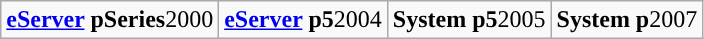<table class="wikitable" style="text-align: ">
<tr>
<td><strong><a href='#'>eServer</a> pSeries</strong>2000</td>
<td><strong><a href='#'>eServer</a> p5</strong>2004</td>
<td><strong>System p5</strong>2005</td>
<td><strong>System p</strong>2007</td>
</tr>
</table>
